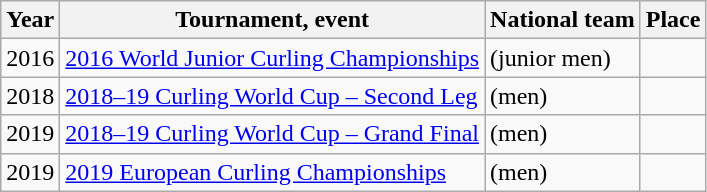<table class="wikitable">
<tr>
<th scope="col">Year</th>
<th scope="col">Tournament, event</th>
<th scope="col">National team</th>
<th scope="col">Place</th>
</tr>
<tr>
<td>2016</td>
<td><a href='#'>2016 World Junior Curling Championships</a></td>
<td> (junior men)</td>
<td></td>
</tr>
<tr>
<td>2018</td>
<td><a href='#'>2018–19 Curling World Cup – Second Leg</a></td>
<td> (men)</td>
<td></td>
</tr>
<tr>
<td>2019</td>
<td><a href='#'>2018–19 Curling World Cup – Grand Final</a></td>
<td> (men)</td>
<td></td>
</tr>
<tr>
<td>2019</td>
<td><a href='#'>2019 European Curling Championships</a></td>
<td> (men)</td>
<td></td>
</tr>
</table>
